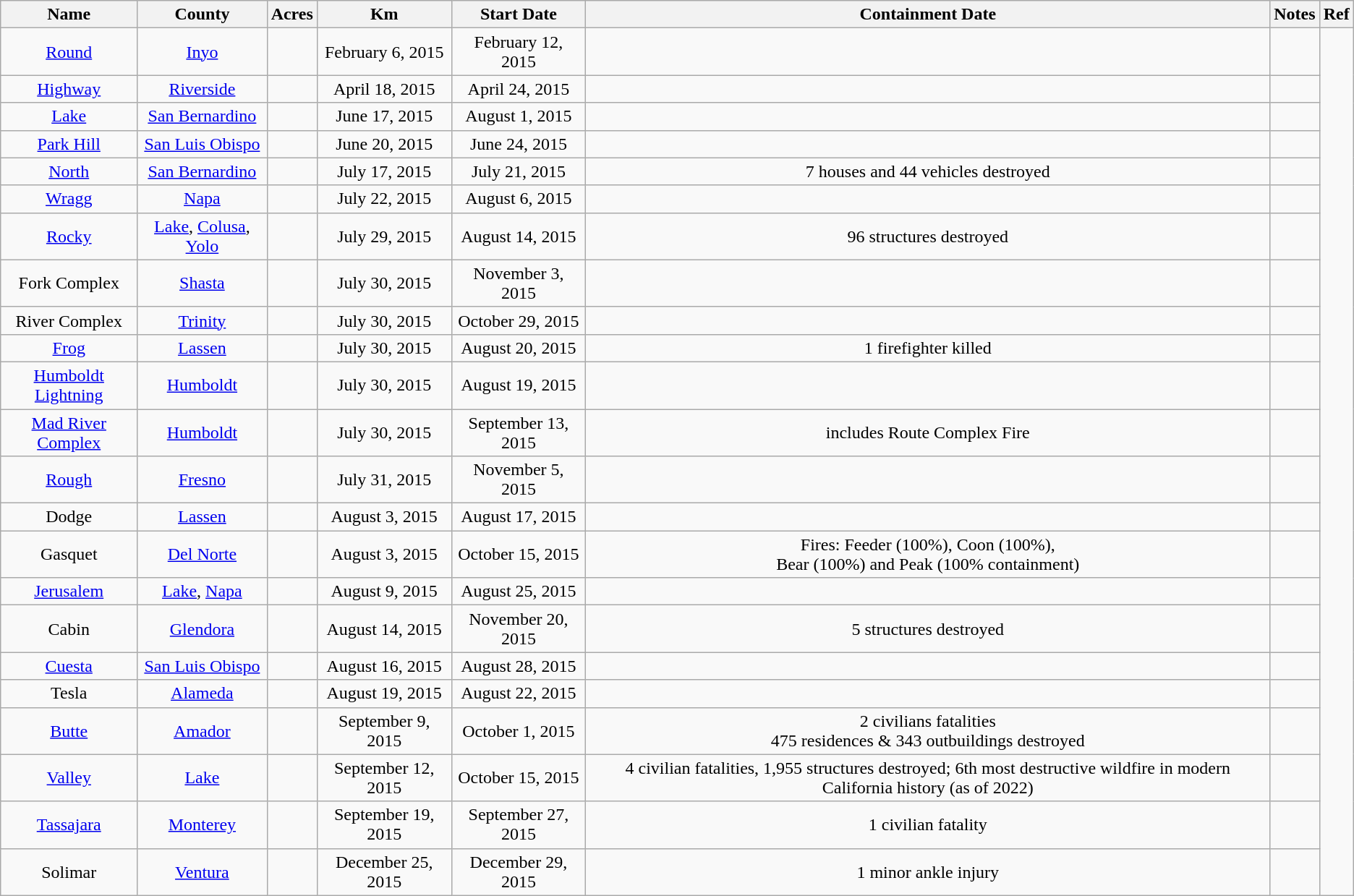<table class="wikitable sortable" style="text-align:center;">
<tr>
<th>Name</th>
<th>County </th>
<th>Acres</th>
<th>Km</th>
<th>Start Date</th>
<th>Containment Date</th>
<th>Notes</th>
<th>Ref</th>
</tr>
<tr>
<td><a href='#'>Round</a></td>
<td><a href='#'>Inyo</a></td>
<td></td>
<td>February 6, 2015</td>
<td>February 12, 2015</td>
<td></td>
<td></td>
</tr>
<tr>
<td><a href='#'>Highway</a></td>
<td><a href='#'>Riverside</a></td>
<td></td>
<td>April 18, 2015</td>
<td>April 24, 2015</td>
<td></td>
<td></td>
</tr>
<tr>
<td><a href='#'>Lake</a></td>
<td><a href='#'>San Bernardino</a></td>
<td></td>
<td>June 17, 2015</td>
<td>August 1, 2015</td>
<td></td>
<td></td>
</tr>
<tr>
<td><a href='#'>Park Hill</a></td>
<td><a href='#'>San Luis Obispo</a></td>
<td></td>
<td>June 20, 2015</td>
<td>June 24, 2015</td>
<td></td>
<td></td>
</tr>
<tr>
<td><a href='#'>North</a></td>
<td><a href='#'>San Bernardino</a></td>
<td></td>
<td>July 17, 2015</td>
<td>July 21, 2015</td>
<td>7 houses and 44 vehicles destroyed</td>
<td></td>
</tr>
<tr>
<td><a href='#'>Wragg</a></td>
<td><a href='#'>Napa</a></td>
<td></td>
<td>July 22, 2015</td>
<td>August 6, 2015</td>
<td></td>
<td></td>
</tr>
<tr>
<td><a href='#'>Rocky</a></td>
<td><a href='#'>Lake</a>, <a href='#'>Colusa</a>, <a href='#'>Yolo</a></td>
<td></td>
<td>July 29, 2015</td>
<td>August 14, 2015</td>
<td>96 structures destroyed</td>
<td></td>
</tr>
<tr>
<td>Fork Complex</td>
<td><a href='#'>Shasta</a></td>
<td></td>
<td>July 30, 2015</td>
<td>November 3, 2015</td>
<td></td>
<td></td>
</tr>
<tr>
<td>River Complex</td>
<td><a href='#'>Trinity</a></td>
<td></td>
<td>July 30, 2015</td>
<td>October 29, 2015</td>
<td></td>
<td></td>
</tr>
<tr>
<td><a href='#'>Frog</a></td>
<td><a href='#'>Lassen</a></td>
<td></td>
<td>July 30, 2015</td>
<td>August 20, 2015</td>
<td>1 firefighter killed</td>
<td></td>
</tr>
<tr>
<td><a href='#'>Humboldt Lightning</a></td>
<td><a href='#'>Humboldt</a></td>
<td></td>
<td>July 30, 2015</td>
<td>August 19, 2015</td>
<td></td>
<td></td>
</tr>
<tr>
<td><a href='#'>Mad River Complex</a></td>
<td><a href='#'>Humboldt</a></td>
<td></td>
<td>July 30, 2015</td>
<td>September 13, 2015</td>
<td>includes Route Complex Fire </td>
<td></td>
</tr>
<tr>
<td><a href='#'>Rough</a></td>
<td><a href='#'>Fresno</a></td>
<td></td>
<td>July 31, 2015</td>
<td>November 5, 2015</td>
<td></td>
<td></td>
</tr>
<tr>
<td>Dodge</td>
<td><a href='#'>Lassen</a></td>
<td></td>
<td>August 3, 2015</td>
<td>August 17, 2015</td>
<td></td>
<td></td>
</tr>
<tr>
<td>Gasquet</td>
<td><a href='#'>Del Norte</a></td>
<td></td>
<td>August 3, 2015</td>
<td>October 15, 2015</td>
<td>Fires: Feeder (100%), Coon (100%),<br> Bear (100%) and Peak (100% containment)</td>
<td></td>
</tr>
<tr>
<td><a href='#'>Jerusalem</a></td>
<td><a href='#'>Lake</a>, <a href='#'>Napa</a></td>
<td></td>
<td>August 9, 2015</td>
<td>August 25, 2015</td>
<td></td>
<td></td>
</tr>
<tr>
<td>Cabin</td>
<td><a href='#'>Glendora</a></td>
<td></td>
<td>August 14, 2015</td>
<td>November 20, 2015</td>
<td>5 structures destroyed</td>
<td></td>
</tr>
<tr>
<td><a href='#'>Cuesta</a></td>
<td><a href='#'>San Luis Obispo</a></td>
<td></td>
<td>August 16, 2015</td>
<td>August 28, 2015</td>
<td></td>
<td></td>
</tr>
<tr>
<td>Tesla</td>
<td><a href='#'>Alameda</a></td>
<td></td>
<td>August 19, 2015</td>
<td>August 22, 2015</td>
<td></td>
<td></td>
</tr>
<tr>
<td><a href='#'>Butte</a></td>
<td><a href='#'>Amador</a></td>
<td></td>
<td>September 9, 2015</td>
<td>October 1, 2015</td>
<td>2 civilians fatalities<br>475 residences & 343 outbuildings destroyed</td>
<td></td>
</tr>
<tr>
<td><a href='#'>Valley</a></td>
<td><a href='#'>Lake</a></td>
<td></td>
<td>September 12, 2015</td>
<td>October 15, 2015</td>
<td>4 civilian fatalities, 1,955 structures destroyed; 6th most destructive wildfire in modern California history (as of 2022)</td>
<td></td>
</tr>
<tr>
<td><a href='#'>Tassajara</a></td>
<td><a href='#'>Monterey</a></td>
<td></td>
<td>September 19, 2015</td>
<td>September 27, 2015</td>
<td>1 civilian fatality</td>
<td></td>
</tr>
<tr>
<td>Solimar</td>
<td><a href='#'>Ventura</a></td>
<td></td>
<td>December 25, 2015</td>
<td>December 29, 2015</td>
<td>1 minor ankle injury</td>
<td></td>
</tr>
</table>
